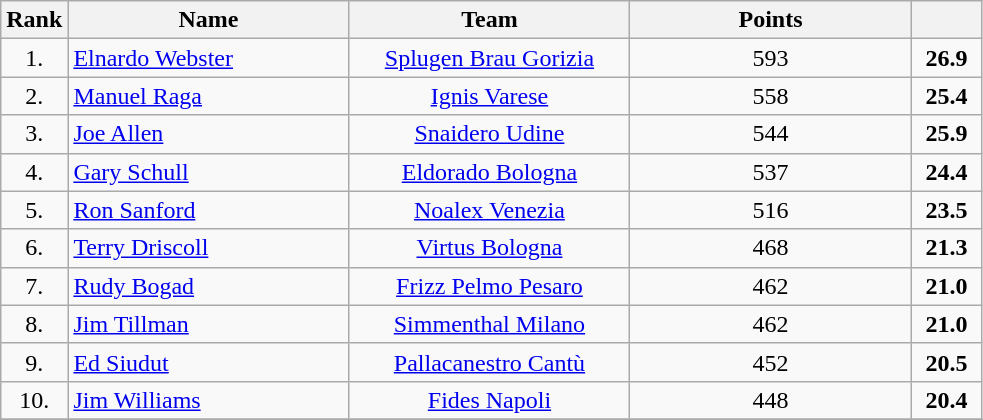<table class="wikitable" style="text-align: center;">
<tr>
<th>Rank</th>
<th width=180>Name</th>
<th width=180>Team</th>
<th width=180>Points</th>
<th width=40></th>
</tr>
<tr>
<td>1.</td>
<td align="left"> <a href='#'>Elnardo Webster</a></td>
<td><a href='#'>Splugen Brau Gorizia</a></td>
<td>593</td>
<td><strong>26.9</strong></td>
</tr>
<tr>
<td>2.</td>
<td align="left"> <a href='#'>Manuel Raga</a></td>
<td><a href='#'>Ignis Varese</a></td>
<td>558</td>
<td><strong>25.4</strong></td>
</tr>
<tr>
<td>3.</td>
<td align="left"> <a href='#'>Joe Allen</a></td>
<td><a href='#'>Snaidero Udine</a></td>
<td>544</td>
<td><strong>25.9</strong></td>
</tr>
<tr>
<td>4.</td>
<td align="left"> <a href='#'>Gary Schull</a></td>
<td><a href='#'>Eldorado Bologna</a></td>
<td>537</td>
<td><strong>24.4</strong></td>
</tr>
<tr>
<td>5.</td>
<td align="left"> <a href='#'>Ron Sanford</a></td>
<td><a href='#'>Noalex Venezia</a></td>
<td>516</td>
<td><strong>23.5</strong></td>
</tr>
<tr>
<td>6.</td>
<td align="left"> <a href='#'>Terry Driscoll</a></td>
<td><a href='#'>Virtus Bologna</a></td>
<td>468</td>
<td><strong>21.3</strong></td>
</tr>
<tr>
<td>7.</td>
<td align="left"> <a href='#'>Rudy Bogad</a></td>
<td><a href='#'>Frizz Pelmo Pesaro</a></td>
<td>462</td>
<td><strong>21.0</strong></td>
</tr>
<tr>
<td>8.</td>
<td align="left"> <a href='#'>Jim Tillman</a></td>
<td><a href='#'>Simmenthal Milano</a></td>
<td>462</td>
<td><strong>21.0</strong></td>
</tr>
<tr>
<td>9.</td>
<td align="left"> <a href='#'>Ed Siudut</a></td>
<td><a href='#'>Pallacanestro Cantù</a></td>
<td>452</td>
<td><strong>20.5</strong></td>
</tr>
<tr>
<td>10.</td>
<td align="left"> <a href='#'>Jim Williams</a></td>
<td><a href='#'>Fides Napoli</a></td>
<td>448</td>
<td><strong>20.4</strong></td>
</tr>
<tr>
</tr>
</table>
